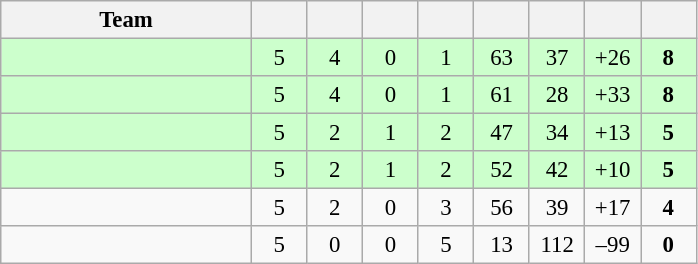<table class="wikitable" style="text-align:center; font-size:95%;">
<tr>
<th width=160>Team</th>
<th width=30></th>
<th width=30></th>
<th width=30></th>
<th width=30></th>
<th width=30></th>
<th width=30></th>
<th width=30></th>
<th width=30></th>
</tr>
<tr bgcolor=#ccffcc>
<td align=left></td>
<td>5</td>
<td>4</td>
<td>0</td>
<td>1</td>
<td>63</td>
<td>37</td>
<td>+26</td>
<td><strong>8</strong></td>
</tr>
<tr bgcolor=#ccffcc>
<td align=left></td>
<td>5</td>
<td>4</td>
<td>0</td>
<td>1</td>
<td>61</td>
<td>28</td>
<td>+33</td>
<td><strong>8</strong></td>
</tr>
<tr bgcolor=#ccffcc>
<td align=left></td>
<td>5</td>
<td>2</td>
<td>1</td>
<td>2</td>
<td>47</td>
<td>34</td>
<td>+13</td>
<td><strong>5</strong></td>
</tr>
<tr bgcolor=#ccffcc>
<td align=left></td>
<td>5</td>
<td>2</td>
<td>1</td>
<td>2</td>
<td>52</td>
<td>42</td>
<td>+10</td>
<td><strong>5</strong></td>
</tr>
<tr>
<td align=left></td>
<td>5</td>
<td>2</td>
<td>0</td>
<td>3</td>
<td>56</td>
<td>39</td>
<td>+17</td>
<td><strong>4</strong></td>
</tr>
<tr>
<td align=left></td>
<td>5</td>
<td>0</td>
<td>0</td>
<td>5</td>
<td>13</td>
<td>112</td>
<td>–99</td>
<td><strong>0</strong></td>
</tr>
</table>
